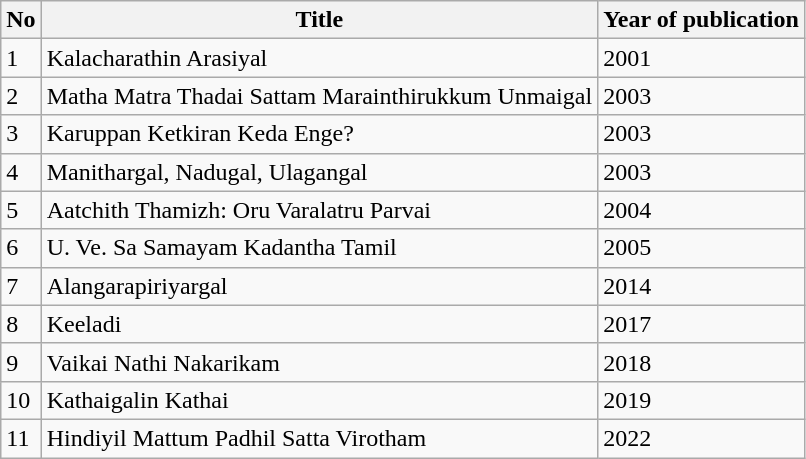<table class="wikitable">
<tr>
<th>No</th>
<th>Title</th>
<th>Year of publication</th>
</tr>
<tr>
<td>1</td>
<td>Kalacharathin Arasiyal</td>
<td>2001</td>
</tr>
<tr>
<td>2</td>
<td>Matha Matra Thadai Sattam Marainthirukkum Unmaigal</td>
<td>2003</td>
</tr>
<tr>
<td>3</td>
<td>Karuppan Ketkiran Keda Enge?</td>
<td>2003</td>
</tr>
<tr>
<td>4</td>
<td>Manithargal, Nadugal, Ulagangal</td>
<td>2003</td>
</tr>
<tr>
<td>5</td>
<td>Aatchith Thamizh: Oru Varalatru Parvai</td>
<td>2004</td>
</tr>
<tr>
<td>6</td>
<td>U. Ve. Sa Samayam Kadantha Tamil</td>
<td>2005</td>
</tr>
<tr>
<td>7</td>
<td>Alangarapiriyargal</td>
<td>2014</td>
</tr>
<tr>
<td>8</td>
<td>Keeladi</td>
<td>2017</td>
</tr>
<tr>
<td>9</td>
<td>Vaikai Nathi Nakarikam</td>
<td>2018</td>
</tr>
<tr>
<td>10</td>
<td>Kathaigalin Kathai</td>
<td>2019</td>
</tr>
<tr>
<td>11</td>
<td>Hindiyil Mattum Padhil Satta Virotham</td>
<td>2022</td>
</tr>
</table>
